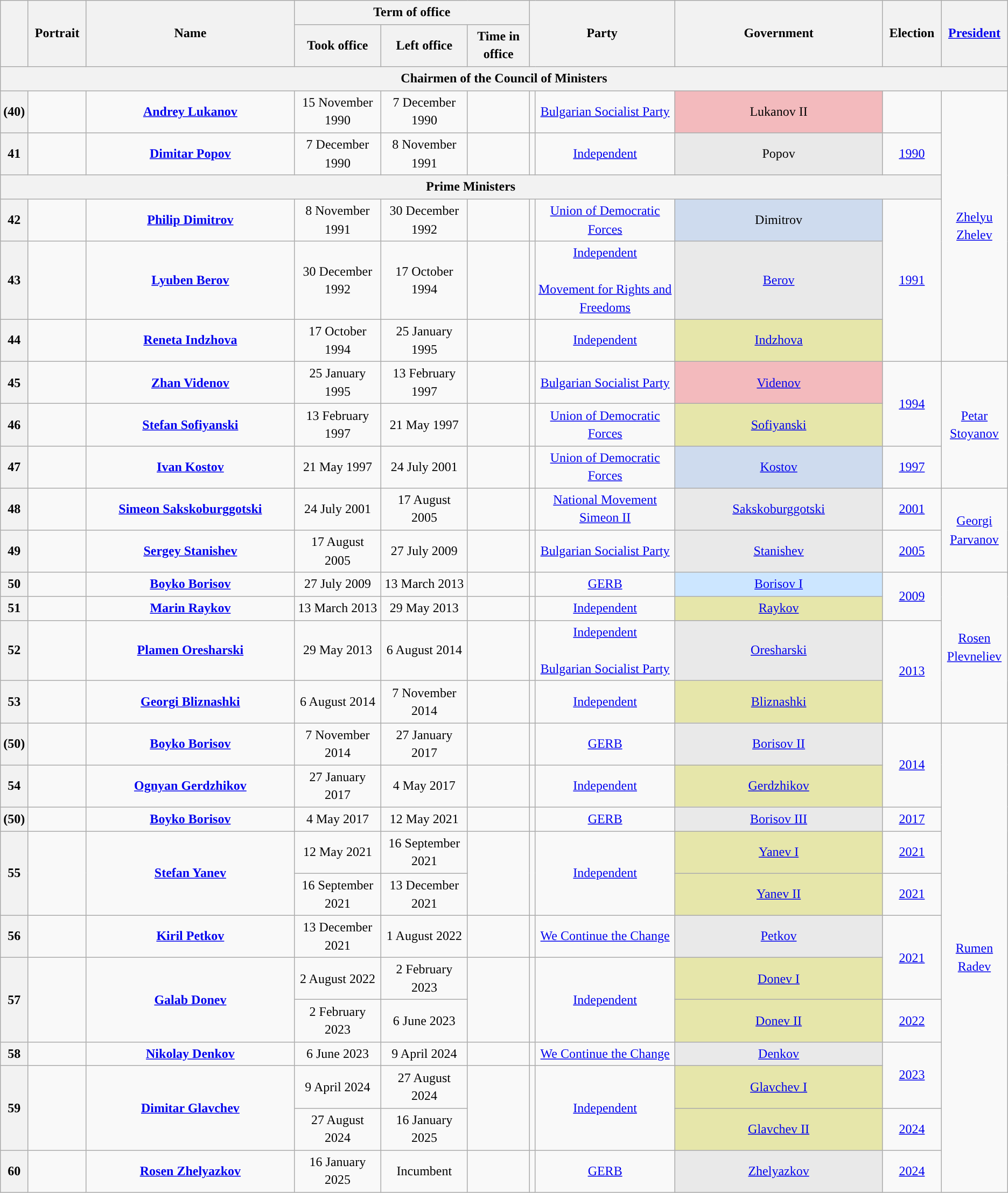<table class="wikitable" style="line-height:1.4em; text-align:center; border:1px #aaf solid;">
<tr>
<th rowspan="2"></th>
<th rowspan="2" width="65">Portrait</th>
<th rowspan="2" width="250">Name<br></th>
<th colspan="3">Term of office</th>
<th rowspan="2" colspan="2" width="90">Party</th>
<th rowspan="2" width="250">Government<br></th>
<th rowspan="2" width="65">Election</th>
<th rowspan="2" width="75"><a href='#'>President</a><br></th>
</tr>
<tr>
<th>Took office</th>
<th>Left office</th>
<th>Time in office</th>
</tr>
<tr>
<th colspan=11>Chairmen of the Council of Ministers<br></th>
</tr>
<tr>
<th>(40)</th>
<td></td>
<td><strong><a href='#'>Andrey Lukanov</a></strong><br></td>
<td>15 November 1990</td>
<td>7 December 1990</td>
<td></td>
<td style="background:"></td>
<td><a href='#'>Bulgarian Socialist Party</a></td>
<td style="background:#F3BABD;">Lukanov II<br></td>
<td style="color:#ccc;"></td>
<td rowspan=7><a href='#'>Zhelyu Zhelev</a></td>
</tr>
<tr>
<th>41</th>
<td></td>
<td><strong><a href='#'>Dimitar Popov</a></strong><br></td>
<td>7 December 1990</td>
<td>8 November 1991</td>
<td></td>
<td style="background:"></td>
<td><a href='#'>Independent</a></td>
<td style="background:#E9E9E9;">Popov<br></td>
<td><a href='#'>1990</a></td>
</tr>
<tr>
<th colspan=10>Prime Ministers<br></th>
</tr>
<tr>
<th>42</th>
<td></td>
<td><strong><a href='#'>Philip Dimitrov</a></strong><br></td>
<td>8 November 1991</td>
<td>30 December 1992</td>
<td></td>
<td style="background:"></td>
<td><a href='#'>Union of Democratic Forces</a></td>
<td style="background:#CEDBEE;">Dimitrov<br></td>
<td rowspan="3"><a href='#'>1991</a></td>
</tr>
<tr>
<th>43</th>
<td></td>
<td><strong><a href='#'>Lyuben Berov</a></strong><br></td>
<td>30 December 1992</td>
<td>17 October 1994</td>
<td></td>
<td style="background:"></td>
<td><a href='#'>Independent</a><br><br><a href='#'>Movement for Rights and Freedoms</a></td>
<td style="background:#E9E9E9;"><a href='#'>Berov</a></td>
</tr>
<tr>
<th>44</th>
<td></td>
<td><strong><a href='#'>Reneta Indzhova</a></strong><br></td>
<td>17 October 1994</td>
<td>25 January 1995</td>
<td></td>
<td style="background:"></td>
<td><a href='#'>Independent</a></td>
<td style="background:#E6E6AA;"><a href='#'>Indzhova</a></td>
</tr>
<tr>
<th rowspan="2">45</th>
<td rowspan="2"></td>
<td rowspan="2"><strong><a href='#'>Zhan Videnov</a></strong><br></td>
<td rowspan="2">25 January 1995</td>
<td rowspan="2">13 February 1997</td>
<td rowspan="2"></td>
<td rowspan="2" style="background:"></td>
<td rowspan="2"><a href='#'>Bulgarian Socialist Party</a></td>
<td rowspan="2" style="background:#F3BABD;"><a href='#'>Videnov</a><br></td>
<td rowspan="3"><a href='#'>1994</a></td>
</tr>
<tr>
<td rowspan=4><a href='#'>Petar Stoyanov</a></td>
</tr>
<tr>
<th>46</th>
<td></td>
<td><strong><a href='#'>Stefan Sofiyanski</a></strong><br></td>
<td>13 February 1997</td>
<td>21 May 1997</td>
<td></td>
<td style="background:"></td>
<td><a href='#'>Union of Democratic Forces</a></td>
<td style="background:#E6E6AA;"><a href='#'>Sofiyanski</a><br></td>
</tr>
<tr>
<th>47</th>
<td></td>
<td><strong><a href='#'>Ivan Kostov</a></strong><br></td>
<td>21 May 1997</td>
<td>24 July 2001</td>
<td></td>
<td style="background:"></td>
<td><a href='#'>Union of Democratic Forces</a></td>
<td style="background:#CEDBEE;"><a href='#'>Kostov</a><br></td>
<td><a href='#'>1997</a></td>
</tr>
<tr>
<th rowspan="2">48</th>
<td rowspan="2"></td>
<td rowspan="2"><strong><a href='#'>Simeon Sakskoburggotski</a></strong><br></td>
<td rowspan="2">24 July 2001</td>
<td rowspan="2">17 August 2005</td>
<td rowspan="2"></td>
<td rowspan="2" style="background:"></td>
<td rowspan="2"><a href='#'>National Movement Simeon II</a></td>
<td rowspan="2" style="background:#E9E9E9;"><a href='#'>Sakskoburggotski</a><br></td>
<td rowspan="2"><a href='#'>2001</a></td>
</tr>
<tr>
<td rowspan=3><a href='#'>Georgi Parvanov</a></td>
</tr>
<tr>
<th>49</th>
<td></td>
<td><strong><a href='#'>Sergey Stanishev</a></strong><br></td>
<td>17 August 2005</td>
<td>27 July 2009</td>
<td></td>
<td style="background:"></td>
<td><a href='#'>Bulgarian Socialist Party</a></td>
<td style="background:#E9E9E9;"><a href='#'>Stanishev</a><br></td>
<td><a href='#'>2005</a></td>
</tr>
<tr>
<th rowspan="2">50</th>
<td rowspan="2"></td>
<td rowspan="2"><strong><a href='#'>Boyko Borisov</a></strong><br></td>
<td rowspan="2">27 July 2009</td>
<td rowspan="2">13 March 2013</td>
<td rowspan="2"></td>
<td rowspan="2" style="background:"></td>
<td rowspan="2"><a href='#'>GERB</a></td>
<td rowspan="2" style="background:#CCE6FF;"><a href='#'>Borisov I</a><br></td>
<td rowspan="3"><a href='#'>2009</a></td>
</tr>
<tr>
<td rowspan=5><a href='#'>Rosen Plevneliev</a></td>
</tr>
<tr>
<th>51</th>
<td></td>
<td><strong><a href='#'>Marin Raykov</a></strong><br></td>
<td>13 March 2013</td>
<td>29 May 2013</td>
<td></td>
<td style="background:"></td>
<td><a href='#'>Independent</a></td>
<td style="background:#E6E6AA;"><a href='#'>Raykov</a></td>
</tr>
<tr>
<th>52</th>
<td></td>
<td><strong><a href='#'>Plamen Oresharski</a></strong><br></td>
<td>29 May 2013</td>
<td>6 August 2014</td>
<td></td>
<td style="background:"></td>
<td><a href='#'>Independent</a><br><br><a href='#'>Bulgarian Socialist Party</a></td>
<td style="background:#E9E9E9;"><a href='#'>Oresharski</a><br></td>
<td rowspan="2"><a href='#'>2013</a></td>
</tr>
<tr>
<th>53</th>
<td></td>
<td><strong><a href='#'>Georgi Bliznashki</a></strong><br></td>
<td>6 August 2014</td>
<td>7 November 2014</td>
<td></td>
<td style="background:"></td>
<td><a href='#'>Independent</a></td>
<td style="background:#E6E6AA;"><a href='#'>Bliznashki</a></td>
</tr>
<tr>
<th rowspan="2">(50)</th>
<td rowspan="2"></td>
<td rowspan="2"><strong><a href='#'>Boyko Borisov</a></strong><br></td>
<td rowspan="2">7 November 2014</td>
<td rowspan="2">27 January 2017</td>
<td rowspan="2"></td>
<td rowspan="2" style="background:"></td>
<td rowspan="2"><a href='#'>GERB</a></td>
<td rowspan="2" style="background:#E9E9E9;"><a href='#'>Borisov II</a><br></td>
<td rowspan="3"><a href='#'>2014</a></td>
</tr>
<tr>
<td rowspan=12><a href='#'>Rumen Radev</a></td>
</tr>
<tr>
<th>54</th>
<td></td>
<td><strong><a href='#'>Ognyan Gerdzhikov</a></strong><br></td>
<td>27 January 2017</td>
<td>4 May 2017</td>
<td></td>
<td style="background:"></td>
<td><a href='#'>Independent</a></td>
<td style="background:#E6E6AA;"><a href='#'>Gerdzhikov</a></td>
</tr>
<tr>
<th>(50)</th>
<td></td>
<td><strong><a href='#'>Boyko Borisov</a></strong><br></td>
<td>4 May 2017</td>
<td>12 May 2021</td>
<td></td>
<td style="background:"></td>
<td><a href='#'>GERB</a></td>
<td style="background:#E9E9E9;"><a href='#'>Borisov III</a><br></td>
<td><a href='#'>2017</a></td>
</tr>
<tr>
<th rowspan="2">55</th>
<td rowspan="2"></td>
<td rowspan="2"><strong><a href='#'>Stefan Yanev</a></strong><br></td>
<td>12 May 2021</td>
<td>16 September 2021</td>
<td rowspan="2"></td>
<td rowspan="2" style="background:"></td>
<td rowspan="2"><a href='#'>Independent</a></td>
<td style="background:#E6E6AA;"><a href='#'>Yanev I</a></td>
<td><a href='#'>2021<br></a></td>
</tr>
<tr>
<td>16 September 2021</td>
<td>13 December 2021</td>
<td style="background:#E6E6AA;"><a href='#'>Yanev II</a></td>
<td><a href='#'>2021<br></a></td>
</tr>
<tr>
<th>56</th>
<td></td>
<td><strong><a href='#'>Kiril Petkov</a></strong><br></td>
<td>13 December 2021</td>
<td>1 August 2022</td>
<td></td>
<td style="background:"></td>
<td><a href='#'>We Continue the Change</a></td>
<td style="background:#E9E9E9;"><a href='#'>Petkov</a><br></td>
<td rowspan="2"><a href='#'>2021<br></a></td>
</tr>
<tr>
<th rowspan="2">57</th>
<td rowspan="2"></td>
<td rowspan="2"><strong><a href='#'>Galab Donev</a></strong><br></td>
<td>2 August 2022</td>
<td>2 February 2023</td>
<td rowspan="2"></td>
<td rowspan="2" style="background:"></td>
<td rowspan="2"><a href='#'>Independent</a></td>
<td style="background:#E6E6AA;"><a href='#'>Donev I</a></td>
</tr>
<tr>
<td>2 February 2023</td>
<td>6 June 2023</td>
<td style="background:#E6E6AA;"><a href='#'>Donev II</a></td>
<td><a href='#'>2022</a></td>
</tr>
<tr>
<th>58</th>
<td></td>
<td><strong><a href='#'>Nikolay Denkov</a></strong><br></td>
<td>6 June 2023</td>
<td>9 April 2024</td>
<td></td>
<td style="background:"></td>
<td><a href='#'>We Continue the Change</a></td>
<td style="background:#E9E9E9;"><a href='#'>Denkov</a><br></td>
<td rowspan="2"><a href='#'>2023</a></td>
</tr>
<tr>
<th rowspan="2">59</th>
<td rowspan="2"></td>
<td rowspan="2"><strong><a href='#'>Dimitar Glavchev</a></strong><br></td>
<td>9 April 2024</td>
<td>27 August 2024</td>
<td rowspan="2"></td>
<td rowspan="2" style="background:"></td>
<td rowspan="2"><a href='#'>Independent</a></td>
<td style="background:#E6E6AA;"><a href='#'>Glavchev I</a></td>
</tr>
<tr>
<td>27 August 2024</td>
<td>16 January 2025</td>
<td style="background:#E6E6AA;"><a href='#'>Glavchev II</a></td>
<td><a href='#'>2024<br></a></td>
</tr>
<tr>
<th>60</th>
<td></td>
<td><strong><a href='#'>Rosen Zhelyazkov</a></strong><br></td>
<td>16 January 2025</td>
<td>Incumbent</td>
<td></td>
<td style="background:"></td>
<td><a href='#'>GERB</a></td>
<td style="background:#E9E9E9;"><a href='#'>Zhelyazkov</a><br></td>
<td><a href='#'>2024<br></a></td>
</tr>
</table>
